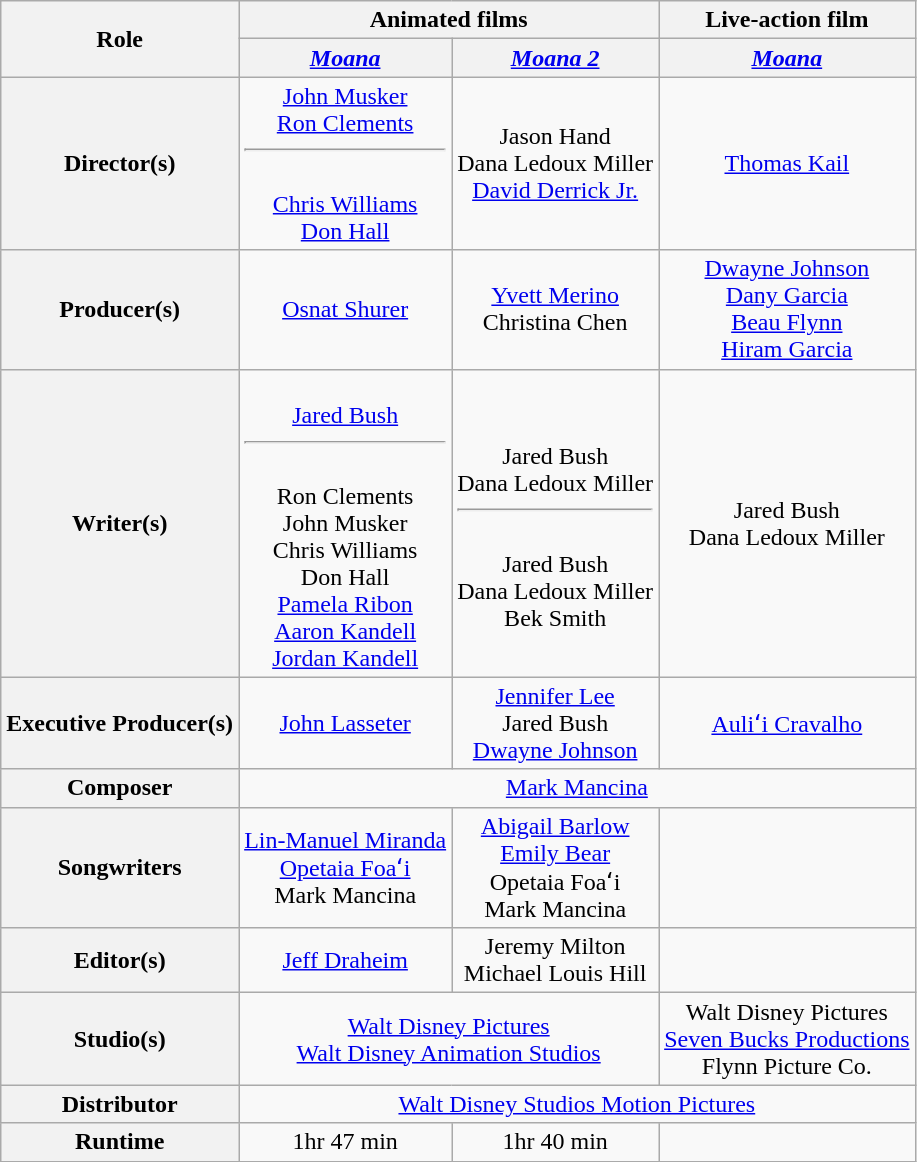<table class="wikitable" style="text-align:center;">
<tr>
<th rowspan="2">Role</th>
<th colspan="2">Animated films</th>
<th colspan="1">Live-action film</th>
</tr>
<tr>
<th><em><a href='#'>Moana</a></em></th>
<th><em><a href='#'>Moana 2</a></em></th>
<th><em><a href='#'>Moana</a></em></th>
</tr>
<tr>
<th>Director(s)</th>
<td><a href='#'>John Musker</a><br><a href='#'>Ron Clements</a><hr><br><a href='#'>Chris Williams</a><br><a href='#'>Don Hall</a></td>
<td>Jason Hand<br>Dana Ledoux Miller<br><a href='#'>David Derrick Jr.</a></td>
<td><a href='#'>Thomas Kail</a></td>
</tr>
<tr>
<th>Producer(s)</th>
<td><a href='#'>Osnat Shurer</a></td>
<td><a href='#'>Yvett Merino</a><br>Christina Chen</td>
<td><a href='#'>Dwayne Johnson</a><br><a href='#'>Dany Garcia</a><br><a href='#'>Beau Flynn</a><br><a href='#'>Hiram Garcia</a></td>
</tr>
<tr>
<th>Writer(s)</th>
<td style="text-align:center;"><br><a href='#'>Jared Bush</a><hr><br>Ron Clements<br>John Musker<br>Chris Williams<br>Don Hall<br><a href='#'>Pamela Ribon</a><br><a href='#'>Aaron Kandell</a><br><a href='#'>Jordan Kandell</a></td>
<td style="text-align:center;"><br>Jared Bush<br>Dana Ledoux Miller<hr><br>Jared Bush<br>Dana Ledoux Miller<br>Bek Smith</td>
<td>Jared Bush<br>Dana Ledoux Miller</td>
</tr>
<tr>
<th>Executive Producer(s)</th>
<td><a href='#'>John Lasseter</a></td>
<td><a href='#'>Jennifer Lee</a><br>Jared Bush<br><a href='#'>Dwayne Johnson</a></td>
<td><a href='#'>Auliʻi Cravalho</a></td>
</tr>
<tr>
<th>Composer</th>
<td colspan="3"><a href='#'>Mark Mancina</a></td>
</tr>
<tr>
<th>Songwriters</th>
<td><a href='#'>Lin-Manuel Miranda</a><br><a href='#'>Opetaia Foaʻi</a><br>Mark Mancina</td>
<td><a href='#'>Abigail Barlow</a><br><a href='#'>Emily Bear</a><br>Opetaia Foaʻi<br>Mark Mancina</td>
<td></td>
</tr>
<tr>
<th>Editor(s)</th>
<td><a href='#'>Jeff Draheim</a></td>
<td>Jeremy Milton<br>Michael Louis Hill</td>
<td></td>
</tr>
<tr>
<th>Studio(s)</th>
<td colspan="2"><a href='#'>Walt Disney Pictures</a><br><a href='#'>Walt Disney Animation Studios</a></td>
<td>Walt Disney Pictures<br><a href='#'>Seven Bucks Productions</a><br>Flynn Picture Co.</td>
</tr>
<tr>
<th>Distributor</th>
<td colspan="3"><a href='#'>Walt Disney Studios Motion Pictures</a></td>
</tr>
<tr>
<th>Runtime</th>
<td>1hr 47 min</td>
<td>1hr 40 min</td>
<td></td>
</tr>
</table>
